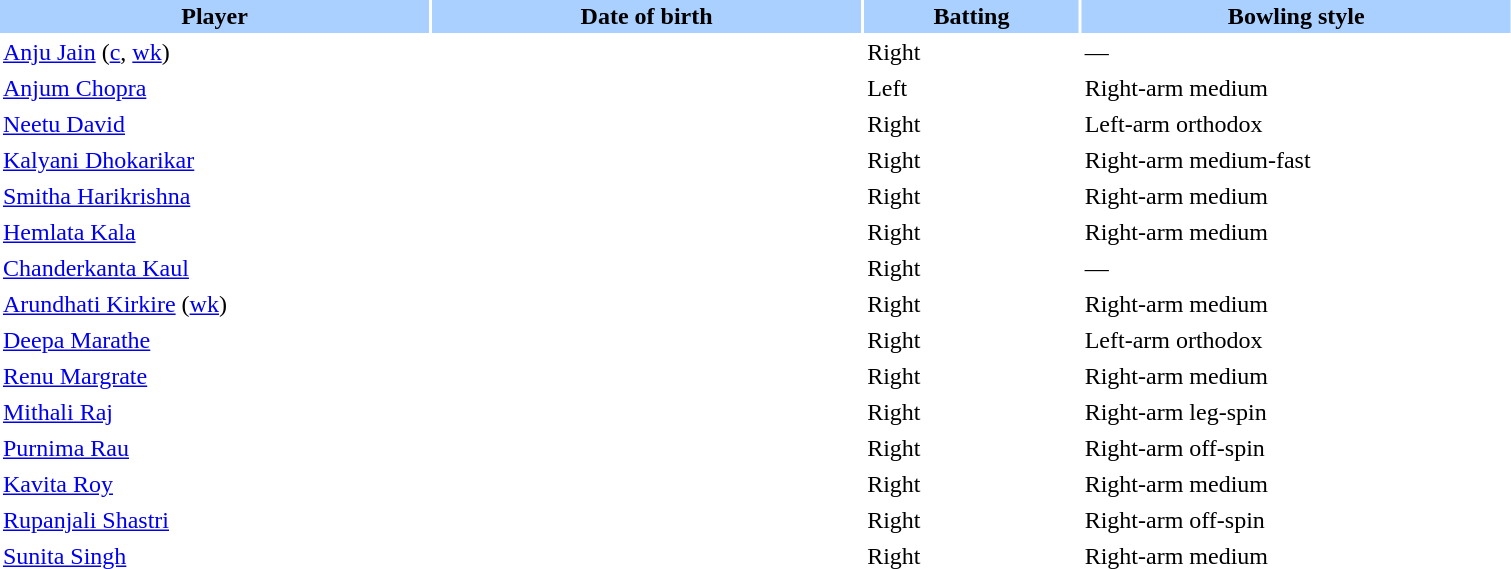<table class="sortable" style="width:80%;" border="0" cellspacing="2" cellpadding="2">
<tr style="background:#aad0ff;">
<th width=20%>Player</th>
<th width=20%>Date of birth</th>
<th width=10%>Batting</th>
<th width=20%>Bowling style</th>
</tr>
<tr>
<td><a href='#'>Anju Jain</a> (<a href='#'>c</a>, <a href='#'>wk</a>)</td>
<td></td>
<td>Right</td>
<td>—</td>
</tr>
<tr>
<td><a href='#'>Anjum Chopra</a></td>
<td></td>
<td>Left</td>
<td>Right-arm medium</td>
</tr>
<tr>
<td><a href='#'>Neetu David</a></td>
<td></td>
<td>Right</td>
<td>Left-arm orthodox</td>
</tr>
<tr>
<td><a href='#'>Kalyani Dhokarikar</a></td>
<td></td>
<td>Right</td>
<td>Right-arm medium-fast</td>
</tr>
<tr>
<td><a href='#'>Smitha Harikrishna</a></td>
<td></td>
<td>Right</td>
<td>Right-arm medium</td>
</tr>
<tr>
<td><a href='#'>Hemlata Kala</a></td>
<td></td>
<td>Right</td>
<td>Right-arm medium</td>
</tr>
<tr>
<td><a href='#'>Chanderkanta Kaul</a></td>
<td></td>
<td>Right</td>
<td>—</td>
</tr>
<tr>
<td><a href='#'>Arundhati Kirkire</a> (<a href='#'>wk</a>)</td>
<td></td>
<td>Right</td>
<td>Right-arm medium</td>
</tr>
<tr>
<td><a href='#'>Deepa Marathe</a></td>
<td></td>
<td>Right</td>
<td>Left-arm orthodox</td>
</tr>
<tr>
<td><a href='#'>Renu Margrate</a></td>
<td></td>
<td>Right</td>
<td>Right-arm medium</td>
</tr>
<tr>
<td><a href='#'>Mithali Raj</a></td>
<td></td>
<td>Right</td>
<td>Right-arm leg-spin</td>
</tr>
<tr>
<td><a href='#'>Purnima Rau</a></td>
<td></td>
<td>Right</td>
<td>Right-arm off-spin</td>
</tr>
<tr>
<td><a href='#'>Kavita Roy</a></td>
<td></td>
<td>Right</td>
<td>Right-arm medium</td>
</tr>
<tr>
<td><a href='#'>Rupanjali Shastri</a></td>
<td></td>
<td>Right</td>
<td>Right-arm off-spin</td>
</tr>
<tr>
<td><a href='#'>Sunita Singh</a></td>
<td></td>
<td>Right</td>
<td>Right-arm medium</td>
</tr>
</table>
